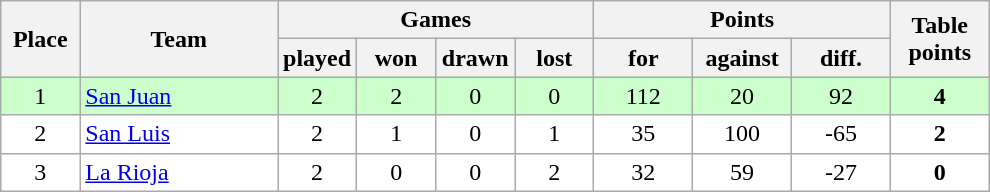<table class="wikitable">
<tr>
<th rowspan=2 width="8%">Place</th>
<th rowspan=2 width="20%">Team</th>
<th colspan=4 width="32%">Games</th>
<th colspan=3 width="30%">Points</th>
<th rowspan=2 width="10%">Table<br>points</th>
</tr>
<tr>
<th width="8%">played</th>
<th width="8%">won</th>
<th width="8%">drawn</th>
<th width="8%">lost</th>
<th width="10%">for</th>
<th width="10%">against</th>
<th width="10%">diff.</th>
</tr>
<tr align=center style="background: #ccffcc;">
<td>1</td>
<td align=left><a href='#'>San Juan</a></td>
<td>2</td>
<td>2</td>
<td>0</td>
<td>0</td>
<td>112</td>
<td>20</td>
<td>92</td>
<td><strong>4</strong></td>
</tr>
<tr align=center style="background: #ffffff;">
<td>2</td>
<td align=left><a href='#'>San Luis</a></td>
<td>2</td>
<td>1</td>
<td>0</td>
<td>1</td>
<td>35</td>
<td>100</td>
<td>-65</td>
<td><strong>2</strong></td>
</tr>
<tr align=center style="background: #ffffff;">
<td>3</td>
<td align=left><a href='#'>La Rioja</a></td>
<td>2</td>
<td>0</td>
<td>0</td>
<td>2</td>
<td>32</td>
<td>59</td>
<td>-27</td>
<td><strong>0</strong></td>
</tr>
</table>
